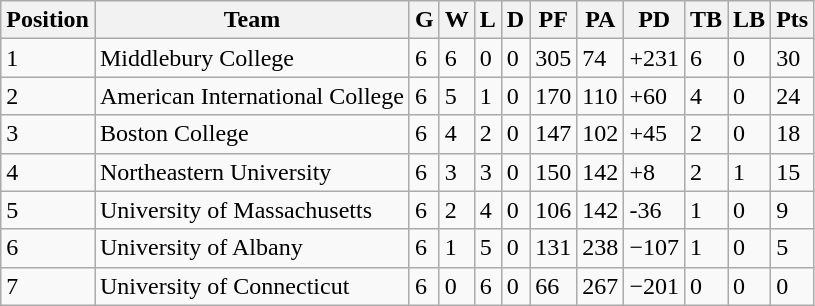<table class="wikitable">
<tr>
<th>Position</th>
<th>Team</th>
<th>G</th>
<th>W</th>
<th>L</th>
<th>D</th>
<th>PF</th>
<th>PA</th>
<th>PD</th>
<th>TB</th>
<th>LB</th>
<th>Pts</th>
</tr>
<tr>
<td>1</td>
<td>Middlebury College</td>
<td>6</td>
<td>6</td>
<td>0</td>
<td>0</td>
<td>305</td>
<td>74</td>
<td>+231</td>
<td>6</td>
<td>0</td>
<td>30</td>
</tr>
<tr>
<td>2</td>
<td>American International College</td>
<td>6</td>
<td>5</td>
<td>1</td>
<td>0</td>
<td>170</td>
<td>110</td>
<td>+60</td>
<td>4</td>
<td>0</td>
<td>24</td>
</tr>
<tr>
<td>3</td>
<td>Boston College</td>
<td>6</td>
<td>4</td>
<td>2</td>
<td>0</td>
<td>147</td>
<td>102</td>
<td>+45</td>
<td>2</td>
<td>0</td>
<td>18</td>
</tr>
<tr>
<td>4</td>
<td>Northeastern University</td>
<td>6</td>
<td>3</td>
<td>3</td>
<td>0</td>
<td>150</td>
<td>142</td>
<td>+8</td>
<td>2</td>
<td>1</td>
<td>15</td>
</tr>
<tr>
<td>5</td>
<td>University of Massachusetts</td>
<td>6</td>
<td>2</td>
<td>4</td>
<td>0</td>
<td>106</td>
<td>142</td>
<td>-36</td>
<td>1</td>
<td>0</td>
<td>9</td>
</tr>
<tr>
<td>6</td>
<td>University of Albany</td>
<td>6</td>
<td>1</td>
<td>5</td>
<td>0</td>
<td>131</td>
<td>238</td>
<td>−107</td>
<td>1</td>
<td>0</td>
<td>5</td>
</tr>
<tr>
<td>7</td>
<td>University of Connecticut</td>
<td>6</td>
<td>0</td>
<td>6</td>
<td>0</td>
<td>66</td>
<td>267</td>
<td>−201</td>
<td>0</td>
<td>0</td>
<td>0</td>
</tr>
</table>
